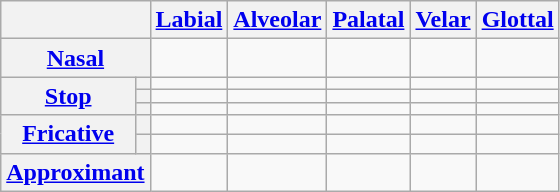<table class="wikitable" style="text-align:center">
<tr>
<th colspan="2"></th>
<th><a href='#'>Labial</a></th>
<th><a href='#'>Alveolar</a></th>
<th><a href='#'>Palatal</a></th>
<th><a href='#'>Velar</a></th>
<th><a href='#'>Glottal</a></th>
</tr>
<tr>
<th colspan="2"><a href='#'>Nasal</a></th>
<td></td>
<td></td>
<td></td>
<td></td>
<td></td>
</tr>
<tr>
<th rowspan="3"><a href='#'>Stop</a></th>
<th></th>
<td></td>
<td></td>
<td></td>
<td></td>
<td></td>
</tr>
<tr>
<th></th>
<td></td>
<td></td>
<td></td>
<td></td>
<td></td>
</tr>
<tr>
<th></th>
<td></td>
<td></td>
<td></td>
<td></td>
<td></td>
</tr>
<tr>
<th rowspan="2"><a href='#'>Fricative</a></th>
<th></th>
<td></td>
<td></td>
<td></td>
<td></td>
<td></td>
</tr>
<tr>
<th></th>
<td></td>
<td></td>
<td></td>
<td></td>
<td></td>
</tr>
<tr>
<th colspan="2"><a href='#'>Approximant</a></th>
<td></td>
<td></td>
<td></td>
<td></td>
<td></td>
</tr>
</table>
